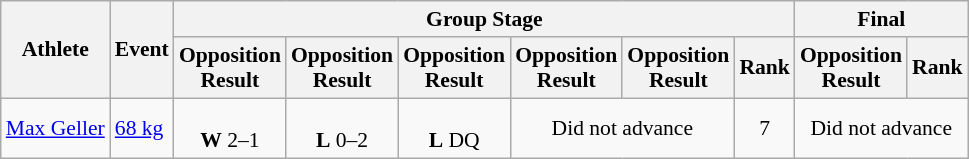<table class=wikitable style="font-size:90%">
<tr>
<th rowspan="2">Athlete</th>
<th rowspan="2">Event</th>
<th colspan="6">Group Stage</th>
<th colspan=2>Final</th>
</tr>
<tr>
<th>Opposition<br>Result</th>
<th>Opposition<br>Result</th>
<th>Opposition<br>Result</th>
<th>Opposition<br>Result</th>
<th>Opposition<br>Result</th>
<th>Rank</th>
<th>Opposition<br>Result</th>
<th>Rank</th>
</tr>
<tr align=center>
<td align=left><a href='#'>Max Geller</a></td>
<td align=left><a href='#'>68 kg</a></td>
<td><br><strong>W</strong> 2–1</td>
<td><br><strong>L</strong> 0–2</td>
<td><br><strong>L</strong> DQ</td>
<td colspan=2>Did not advance</td>
<td>7</td>
<td colspan=2>Did not advance</td>
</tr>
</table>
